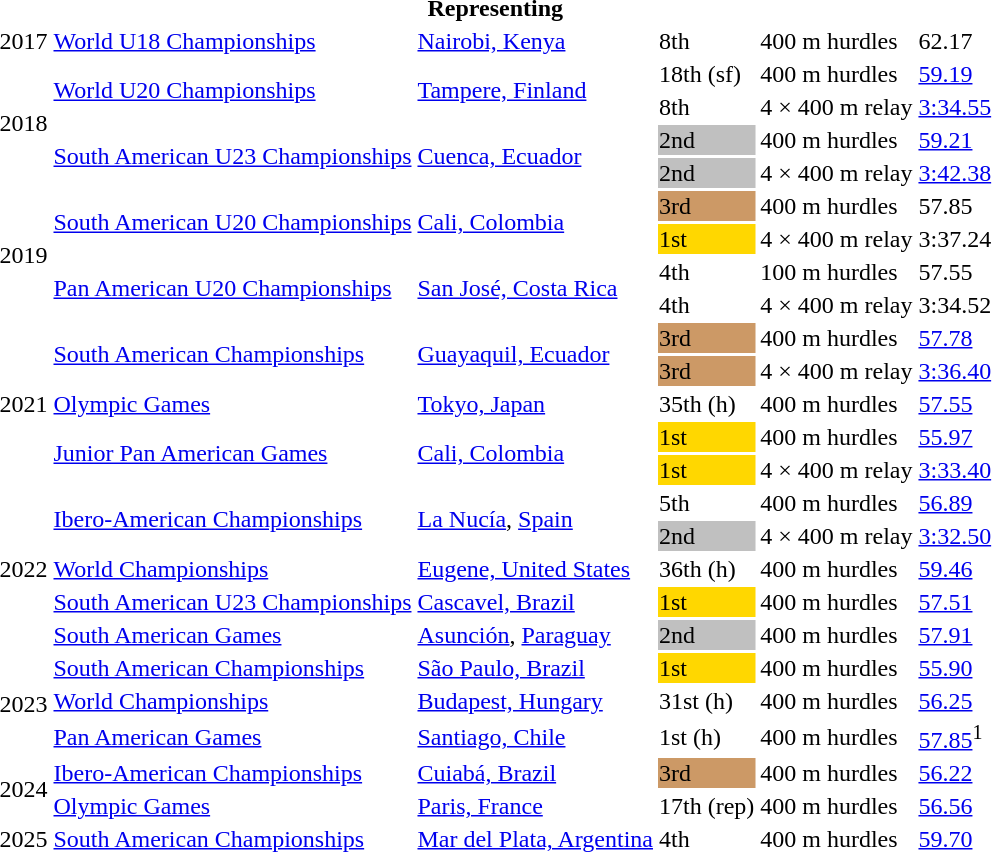<table>
<tr>
<th colspan="6">Representing </th>
</tr>
<tr>
<td>2017</td>
<td><a href='#'>World U18 Championships</a></td>
<td><a href='#'>Nairobi, Kenya</a></td>
<td>8th</td>
<td>400 m hurdles</td>
<td>62.17</td>
</tr>
<tr>
<td rowspan=4>2018</td>
<td rowspan=2><a href='#'>World U20 Championships</a></td>
<td rowspan=2><a href='#'>Tampere, Finland</a></td>
<td>18th (sf)</td>
<td>400 m hurdles</td>
<td><a href='#'>59.19</a></td>
</tr>
<tr>
<td>8th</td>
<td>4 × 400 m relay</td>
<td><a href='#'>3:34.55</a></td>
</tr>
<tr>
<td rowspan=2><a href='#'>South American U23 Championships</a></td>
<td rowspan=2><a href='#'>Cuenca, Ecuador</a></td>
<td bgcolor=silver>2nd</td>
<td>400 m hurdles</td>
<td><a href='#'>59.21</a></td>
</tr>
<tr>
<td bgcolor=silver>2nd</td>
<td>4 × 400 m relay</td>
<td><a href='#'>3:42.38</a></td>
</tr>
<tr>
<td rowspan=4>2019</td>
<td rowspan=2><a href='#'>South American U20 Championships</a></td>
<td rowspan=2><a href='#'>Cali, Colombia</a></td>
<td bgcolor=cc9966>3rd</td>
<td>400 m hurdles</td>
<td>57.85</td>
</tr>
<tr>
<td bgcolor=gold>1st</td>
<td>4 × 400 m relay</td>
<td>3:37.24</td>
</tr>
<tr>
<td rowspan=2><a href='#'>Pan American U20 Championships</a></td>
<td rowspan=2><a href='#'>San José, Costa Rica</a></td>
<td>4th</td>
<td>100 m hurdles</td>
<td>57.55</td>
</tr>
<tr>
<td>4th</td>
<td>4 × 400 m relay</td>
<td>3:34.52</td>
</tr>
<tr>
<td rowspan=5>2021</td>
<td rowspan=2><a href='#'>South American Championships</a></td>
<td rowspan=2><a href='#'>Guayaquil, Ecuador</a></td>
<td bgcolor=cc9966>3rd</td>
<td>400 m hurdles</td>
<td><a href='#'>57.78</a></td>
</tr>
<tr>
<td bgcolor=cc9966>3rd</td>
<td>4 × 400 m relay</td>
<td><a href='#'>3:36.40</a></td>
</tr>
<tr>
<td><a href='#'>Olympic Games</a></td>
<td><a href='#'>Tokyo, Japan</a></td>
<td>35th (h)</td>
<td>400 m hurdles</td>
<td><a href='#'>57.55</a></td>
</tr>
<tr>
<td rowspan=2><a href='#'>Junior Pan American Games</a></td>
<td rowspan=2><a href='#'>Cali, Colombia</a></td>
<td bgcolor=gold>1st</td>
<td>400 m hurdles</td>
<td><a href='#'>55.97</a></td>
</tr>
<tr>
<td bgcolor=gold>1st</td>
<td>4 × 400 m relay</td>
<td><a href='#'>3:33.40</a></td>
</tr>
<tr>
<td rowspan=5>2022</td>
<td rowspan=2><a href='#'>Ibero-American Championships</a></td>
<td rowspan=2><a href='#'>La Nucía</a>, <a href='#'>Spain</a></td>
<td>5th</td>
<td>400 m hurdles</td>
<td><a href='#'>56.89</a></td>
</tr>
<tr>
<td bgcolor=silver>2nd</td>
<td>4 × 400 m relay</td>
<td><a href='#'>3:32.50</a></td>
</tr>
<tr>
<td><a href='#'>World Championships</a></td>
<td><a href='#'>Eugene, United States</a></td>
<td>36th (h)</td>
<td>400 m hurdles</td>
<td><a href='#'>59.46</a></td>
</tr>
<tr>
<td><a href='#'>South American U23 Championships</a></td>
<td><a href='#'>Cascavel, Brazil</a></td>
<td bgcolor=gold>1st</td>
<td>400 m hurdles</td>
<td><a href='#'>57.51</a></td>
</tr>
<tr>
<td><a href='#'>South American Games</a></td>
<td><a href='#'>Asunción</a>, <a href='#'>Paraguay</a></td>
<td bgcolor=silver>2nd</td>
<td>400 m hurdles</td>
<td><a href='#'>57.91</a></td>
</tr>
<tr>
<td rowspan=3>2023</td>
<td><a href='#'>South American Championships</a></td>
<td><a href='#'>São Paulo, Brazil</a></td>
<td bgcolor=gold>1st</td>
<td>400 m hurdles</td>
<td><a href='#'>55.90</a></td>
</tr>
<tr>
<td><a href='#'>World Championships</a></td>
<td><a href='#'>Budapest, Hungary</a></td>
<td>31st (h)</td>
<td>400 m hurdles</td>
<td><a href='#'>56.25</a></td>
</tr>
<tr>
<td><a href='#'>Pan American Games</a></td>
<td><a href='#'>Santiago, Chile</a></td>
<td>1st (h)</td>
<td>400 m hurdles</td>
<td><a href='#'>57.85</a><sup>1</sup></td>
</tr>
<tr>
<td rowspan=2>2024</td>
<td><a href='#'>Ibero-American Championships</a></td>
<td><a href='#'>Cuiabá, Brazil</a></td>
<td bgcolor=cc9966>3rd</td>
<td>400 m hurdles</td>
<td><a href='#'>56.22</a></td>
</tr>
<tr>
<td><a href='#'>Olympic Games</a></td>
<td><a href='#'>Paris, France</a></td>
<td>17th (rep)</td>
<td>400 m hurdles</td>
<td><a href='#'>56.56</a></td>
</tr>
<tr>
<td>2025</td>
<td><a href='#'>South American Championships</a></td>
<td><a href='#'>Mar del Plata, Argentina</a></td>
<td>4th</td>
<td>400 m hurdles</td>
<td><a href='#'>59.70</a></td>
</tr>
</table>
